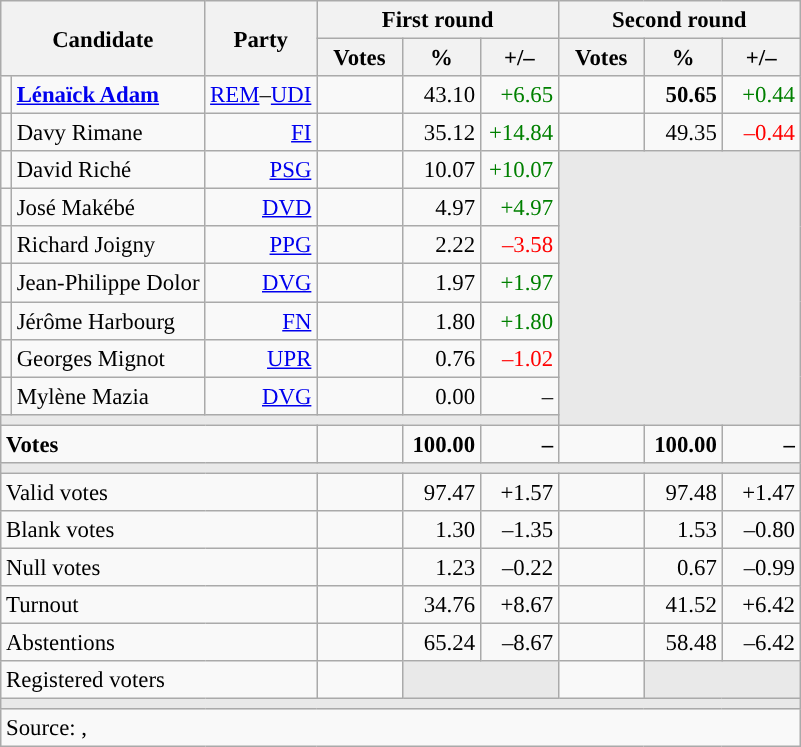<table class="wikitable" style="text-align:right;font-size:95%;">
<tr>
<th colspan="2" rowspan="2">Candidate</th>
<th rowspan="2">Party</th>
<th colspan="3">First round</th>
<th colspan="3">Second round</th>
</tr>
<tr>
<th style="width:50px;">Votes</th>
<th style="width:45px;">%</th>
<th style="width:45px;">+/–</th>
<th style="width:50px;">Votes</th>
<th style="width:45px;">%</th>
<th style="width:45px;">+/–</th>
</tr>
<tr>
<td style="color:inherit;background:"></td>
<td style="text-align:left;"><strong><a href='#'>Lénaïck Adam</a></strong></td>
<td><a href='#'>REM</a>–<a href='#'>UDI</a></td>
<td></td>
<td>43.10</td>
<td style="color:green;">+6.65</td>
<td><strong></strong></td>
<td><strong>50.65</strong></td>
<td style="color:green;">+0.44</td>
</tr>
<tr>
<td style="color:inherit;background:"></td>
<td style="text-align:left;">Davy Rimane</td>
<td><a href='#'>FI</a></td>
<td></td>
<td>35.12</td>
<td style="color:green;">+14.84</td>
<td></td>
<td>49.35</td>
<td style="color:red;">–0.44</td>
</tr>
<tr>
<td style="color:inherit;background:"></td>
<td style="text-align:left;">David Riché</td>
<td><a href='#'>PSG</a></td>
<td></td>
<td>10.07</td>
<td style="color:green;">+10.07</td>
<td colspan="3" rowspan="8" style="background:#E9E9E9;"></td>
</tr>
<tr>
<td style="color:inherit;background:"></td>
<td style="text-align:left;">José Makébé</td>
<td><a href='#'>DVD</a></td>
<td></td>
<td>4.97</td>
<td style="color:green;">+4.97</td>
</tr>
<tr>
<td style="color:inherit;background:"></td>
<td style="text-align:left;">Richard Joigny</td>
<td><a href='#'>PPG</a></td>
<td></td>
<td>2.22</td>
<td style="color:red;">–3.58</td>
</tr>
<tr>
<td style="color:inherit;background:"></td>
<td style="text-align:left;">Jean-Philippe Dolor</td>
<td><a href='#'>DVG</a></td>
<td></td>
<td>1.97</td>
<td style="color:green;">+1.97</td>
</tr>
<tr>
<td style="color:inherit;background:"></td>
<td style="text-align:left;">Jérôme Harbourg</td>
<td><a href='#'>FN</a></td>
<td></td>
<td>1.80</td>
<td style="color:green;">+1.80</td>
</tr>
<tr>
<td style="color:inherit;background:"></td>
<td style="text-align:left;">Georges Mignot</td>
<td><a href='#'>UPR</a></td>
<td></td>
<td>0.76</td>
<td style="color:red;">–1.02</td>
</tr>
<tr>
<td style="color:inherit;background:"></td>
<td style="text-align:left;">Mylène Mazia</td>
<td><a href='#'>DVG</a></td>
<td></td>
<td>0.00</td>
<td>–</td>
</tr>
<tr>
<td colspan="9" style="background:#E9E9E9;"></td>
</tr>
<tr style="font-weight:bold;">
<td colspan="3" style="text-align:left;">Votes</td>
<td></td>
<td>100.00</td>
<td>–</td>
<td></td>
<td>100.00</td>
<td>–</td>
</tr>
<tr>
<td colspan="9" style="background:#E9E9E9;"></td>
</tr>
<tr>
<td colspan="3" style="text-align:left;">Valid votes</td>
<td></td>
<td>97.47</td>
<td>+1.57</td>
<td></td>
<td>97.48</td>
<td>+1.47</td>
</tr>
<tr>
<td colspan="3" style="text-align:left;">Blank votes</td>
<td></td>
<td>1.30</td>
<td>–1.35</td>
<td></td>
<td>1.53</td>
<td>–0.80</td>
</tr>
<tr>
<td colspan="3" style="text-align:left;">Null votes</td>
<td></td>
<td>1.23</td>
<td>–0.22</td>
<td></td>
<td>0.67</td>
<td>–0.99</td>
</tr>
<tr>
<td colspan="3" style="text-align:left;">Turnout</td>
<td></td>
<td>34.76</td>
<td>+8.67</td>
<td></td>
<td>41.52</td>
<td>+6.42</td>
</tr>
<tr>
<td colspan="3" style="text-align:left;">Abstentions</td>
<td></td>
<td>65.24</td>
<td>–8.67</td>
<td></td>
<td>58.48</td>
<td>–6.42</td>
</tr>
<tr>
<td colspan="3" style="text-align:left;">Registered voters</td>
<td></td>
<td colspan="2" style="background:#E9E9E9;"></td>
<td></td>
<td colspan="2" style="background:#E9E9E9;"></td>
</tr>
<tr>
<td colspan="9" style="background:#E9E9E9;"></td>
</tr>
<tr>
<td colspan="9" style="text-align:left;">Source: , </td>
</tr>
</table>
